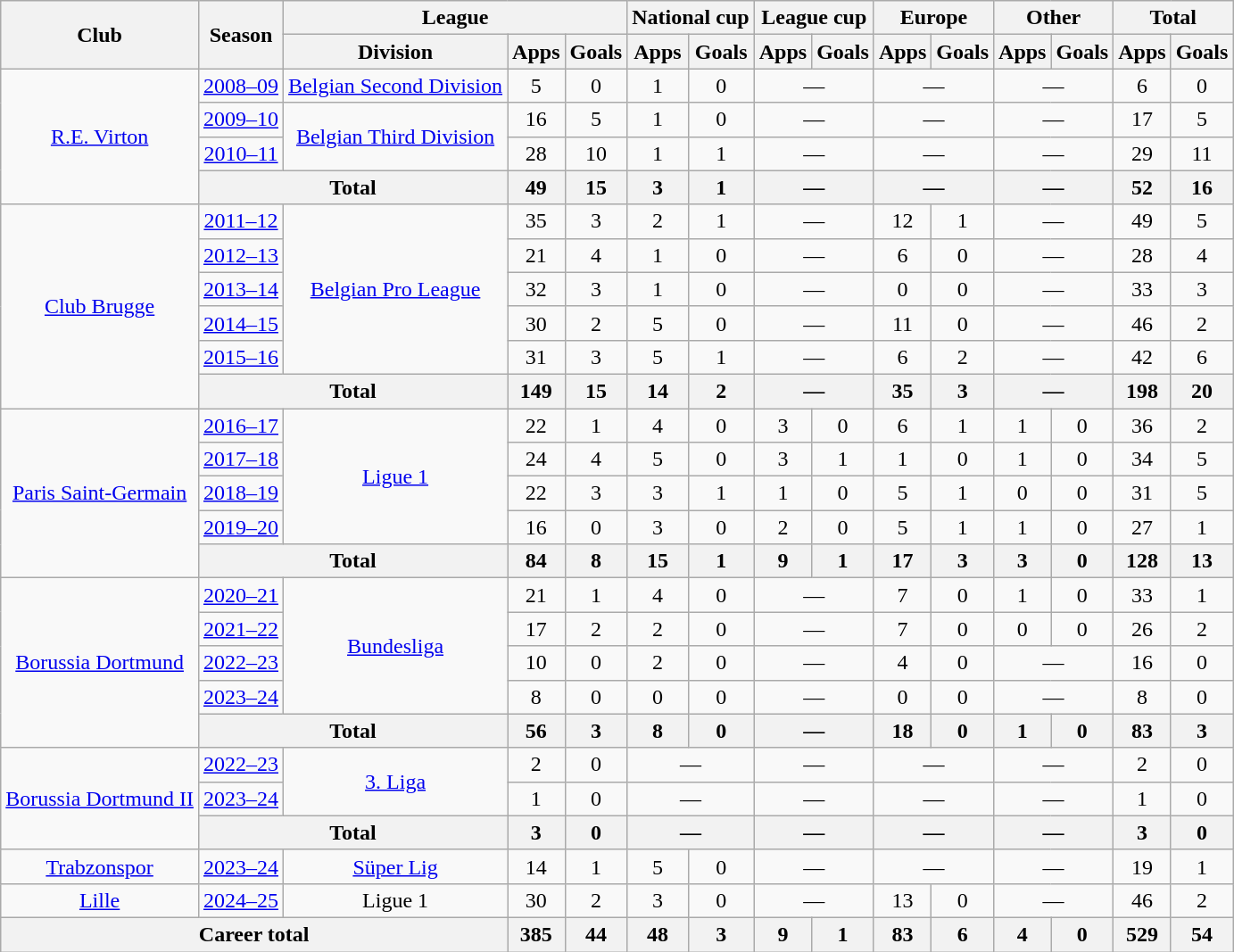<table class="wikitable" style="text-align:center">
<tr>
<th rowspan="2">Club</th>
<th rowspan="2">Season</th>
<th colspan="3">League</th>
<th colspan="2">National cup</th>
<th colspan="2">League cup</th>
<th colspan="2">Europe</th>
<th colspan="2">Other</th>
<th colspan="2">Total</th>
</tr>
<tr>
<th>Division</th>
<th>Apps</th>
<th>Goals</th>
<th>Apps</th>
<th>Goals</th>
<th>Apps</th>
<th>Goals</th>
<th>Apps</th>
<th>Goals</th>
<th>Apps</th>
<th>Goals</th>
<th>Apps</th>
<th>Goals</th>
</tr>
<tr>
<td rowspan="4"><a href='#'>R.E. Virton</a></td>
<td><a href='#'>2008–09</a></td>
<td><a href='#'>Belgian Second Division</a></td>
<td>5</td>
<td>0</td>
<td>1</td>
<td>0</td>
<td colspan="2">—</td>
<td colspan="2">—</td>
<td colspan="2">—</td>
<td>6</td>
<td>0</td>
</tr>
<tr>
<td><a href='#'>2009–10</a></td>
<td rowspan="2"><a href='#'>Belgian Third Division</a></td>
<td>16</td>
<td>5</td>
<td>1</td>
<td>0</td>
<td colspan="2">—</td>
<td colspan="2">—</td>
<td colspan="2">—</td>
<td>17</td>
<td>5</td>
</tr>
<tr>
<td><a href='#'>2010–11</a></td>
<td>28</td>
<td>10</td>
<td>1</td>
<td>1</td>
<td colspan="2">—</td>
<td colspan="2">—</td>
<td colspan="2">—</td>
<td>29</td>
<td>11</td>
</tr>
<tr>
<th colspan="2">Total</th>
<th>49</th>
<th>15</th>
<th>3</th>
<th>1</th>
<th colspan="2">—</th>
<th colspan="2">—</th>
<th colspan="2">—</th>
<th>52</th>
<th>16</th>
</tr>
<tr>
<td rowspan="6"><a href='#'>Club Brugge</a></td>
<td><a href='#'>2011–12</a></td>
<td rowspan="5"><a href='#'>Belgian Pro League</a></td>
<td>35</td>
<td>3</td>
<td>2</td>
<td>1</td>
<td colspan="2">—</td>
<td>12</td>
<td>1</td>
<td colspan="2">—</td>
<td>49</td>
<td>5</td>
</tr>
<tr>
<td><a href='#'>2012–13</a></td>
<td>21</td>
<td>4</td>
<td>1</td>
<td>0</td>
<td colspan="2">—</td>
<td>6</td>
<td>0</td>
<td colspan="2">—</td>
<td>28</td>
<td>4</td>
</tr>
<tr>
<td><a href='#'>2013–14</a></td>
<td>32</td>
<td>3</td>
<td>1</td>
<td>0</td>
<td colspan="2">—</td>
<td>0</td>
<td>0</td>
<td colspan="2">—</td>
<td>33</td>
<td>3</td>
</tr>
<tr>
<td><a href='#'>2014–15</a></td>
<td>30</td>
<td>2</td>
<td>5</td>
<td>0</td>
<td colspan="2">—</td>
<td>11</td>
<td>0</td>
<td colspan="2">—</td>
<td>46</td>
<td>2</td>
</tr>
<tr>
<td><a href='#'>2015–16</a></td>
<td>31</td>
<td>3</td>
<td>5</td>
<td>1</td>
<td colspan="2">—</td>
<td>6</td>
<td>2</td>
<td colspan="2">—</td>
<td>42</td>
<td>6</td>
</tr>
<tr>
<th colspan="2">Total</th>
<th>149</th>
<th>15</th>
<th>14</th>
<th>2</th>
<th colspan="2">—</th>
<th>35</th>
<th>3</th>
<th colspan="2">—</th>
<th>198</th>
<th>20</th>
</tr>
<tr>
<td rowspan="5"><a href='#'>Paris Saint-Germain</a></td>
<td><a href='#'>2016–17</a></td>
<td rowspan="4"><a href='#'>Ligue 1</a></td>
<td>22</td>
<td>1</td>
<td>4</td>
<td>0</td>
<td>3</td>
<td>0</td>
<td>6</td>
<td>1</td>
<td>1</td>
<td>0</td>
<td>36</td>
<td>2</td>
</tr>
<tr>
<td><a href='#'>2017–18</a></td>
<td>24</td>
<td>4</td>
<td>5</td>
<td>0</td>
<td>3</td>
<td>1</td>
<td>1</td>
<td>0</td>
<td>1</td>
<td>0</td>
<td>34</td>
<td>5</td>
</tr>
<tr>
<td><a href='#'>2018–19</a></td>
<td>22</td>
<td>3</td>
<td>3</td>
<td>1</td>
<td>1</td>
<td>0</td>
<td>5</td>
<td>1</td>
<td>0</td>
<td>0</td>
<td>31</td>
<td>5</td>
</tr>
<tr>
<td><a href='#'>2019–20</a></td>
<td>16</td>
<td>0</td>
<td>3</td>
<td>0</td>
<td>2</td>
<td>0</td>
<td>5</td>
<td>1</td>
<td>1</td>
<td>0</td>
<td>27</td>
<td>1</td>
</tr>
<tr>
<th colspan="2">Total</th>
<th>84</th>
<th>8</th>
<th>15</th>
<th>1</th>
<th>9</th>
<th>1</th>
<th>17</th>
<th>3</th>
<th>3</th>
<th>0</th>
<th>128</th>
<th>13</th>
</tr>
<tr>
<td rowspan="5"><a href='#'>Borussia Dortmund</a></td>
<td><a href='#'>2020–21</a></td>
<td rowspan="4"><a href='#'>Bundesliga</a></td>
<td>21</td>
<td>1</td>
<td>4</td>
<td>0</td>
<td colspan="2">—</td>
<td>7</td>
<td>0</td>
<td>1</td>
<td>0</td>
<td>33</td>
<td>1</td>
</tr>
<tr>
<td><a href='#'>2021–22</a></td>
<td>17</td>
<td>2</td>
<td>2</td>
<td>0</td>
<td colspan="2">—</td>
<td>7</td>
<td>0</td>
<td>0</td>
<td>0</td>
<td>26</td>
<td>2</td>
</tr>
<tr>
<td><a href='#'>2022–23</a></td>
<td>10</td>
<td>0</td>
<td>2</td>
<td>0</td>
<td colspan="2">—</td>
<td>4</td>
<td>0</td>
<td colspan="2">—</td>
<td>16</td>
<td>0</td>
</tr>
<tr>
<td><a href='#'>2023–24</a></td>
<td>8</td>
<td>0</td>
<td>0</td>
<td>0</td>
<td colspan="2">—</td>
<td>0</td>
<td>0</td>
<td colspan="2">—</td>
<td>8</td>
<td>0</td>
</tr>
<tr>
<th colspan="2">Total</th>
<th>56</th>
<th>3</th>
<th>8</th>
<th>0</th>
<th colspan="2">—</th>
<th>18</th>
<th>0</th>
<th>1</th>
<th>0</th>
<th>83</th>
<th>3</th>
</tr>
<tr>
<td rowspan="3"><a href='#'>Borussia Dortmund II</a></td>
<td><a href='#'>2022–23</a></td>
<td rowspan="2"><a href='#'>3. Liga</a></td>
<td>2</td>
<td>0</td>
<td colspan="2">—</td>
<td colspan="2">—</td>
<td colspan="2">—</td>
<td colspan="2">—</td>
<td>2</td>
<td>0</td>
</tr>
<tr>
<td><a href='#'>2023–24</a></td>
<td>1</td>
<td>0</td>
<td colspan="2">—</td>
<td colspan="2">—</td>
<td colspan="2">—</td>
<td colspan="2">—</td>
<td>1</td>
<td>0</td>
</tr>
<tr>
<th colspan="2">Total</th>
<th>3</th>
<th>0</th>
<th colspan="2">—</th>
<th colspan="2">—</th>
<th colspan="2">—</th>
<th colspan="2">—</th>
<th>3</th>
<th>0</th>
</tr>
<tr>
<td><a href='#'>Trabzonspor</a></td>
<td><a href='#'>2023–24</a></td>
<td><a href='#'>Süper Lig</a></td>
<td>14</td>
<td>1</td>
<td>5</td>
<td>0</td>
<td colspan="2">—</td>
<td colspan="2">—</td>
<td colspan="2">—</td>
<td>19</td>
<td>1</td>
</tr>
<tr>
<td><a href='#'>Lille</a></td>
<td><a href='#'>2024–25</a></td>
<td>Ligue 1</td>
<td>30</td>
<td>2</td>
<td>3</td>
<td>0</td>
<td colspan="2">—</td>
<td>13</td>
<td>0</td>
<td colspan="2">—</td>
<td>46</td>
<td>2</td>
</tr>
<tr>
<th colspan="3">Career total</th>
<th>385</th>
<th>44</th>
<th>48</th>
<th>3</th>
<th>9</th>
<th>1</th>
<th>83</th>
<th>6</th>
<th>4</th>
<th>0</th>
<th>529</th>
<th>54</th>
</tr>
</table>
